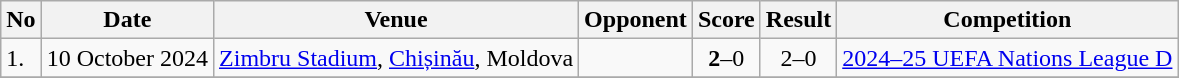<table class="wikitable">
<tr>
<th>No</th>
<th>Date</th>
<th>Venue</th>
<th>Opponent</th>
<th>Score</th>
<th>Result</th>
<th>Competition</th>
</tr>
<tr>
<td>1.</td>
<td>10 October 2024</td>
<td><a href='#'>Zimbru Stadium</a>, <a href='#'>Chișinău</a>, Moldova</td>
<td></td>
<td align=center><strong>2</strong>–0</td>
<td align=center>2–0</td>
<td><a href='#'>2024–25 UEFA Nations League D</a></td>
</tr>
<tr>
</tr>
</table>
